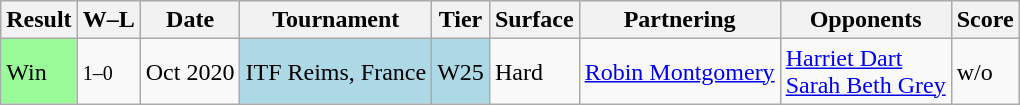<table class="sortable wikitable">
<tr>
<th>Result</th>
<th class="unsortable">W–L</th>
<th>Date</th>
<th>Tournament</th>
<th>Tier</th>
<th>Surface</th>
<th>Partnering</th>
<th>Opponents</th>
<th class="unsortable">Score</th>
</tr>
<tr>
<td style="background:#98fb98;">Win</td>
<td><small>1–0</small></td>
<td>Oct 2020</td>
<td style="background:lightblue;">ITF Reims, France</td>
<td style="background:lightblue;">W25</td>
<td>Hard</td>
<td> <a href='#'>Robin Montgomery</a></td>
<td> <a href='#'>Harriet Dart</a> <br>  <a href='#'>Sarah Beth Grey</a></td>
<td>w/o</td>
</tr>
</table>
